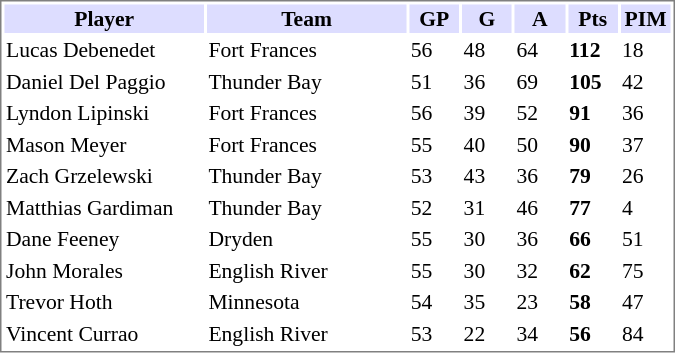<table cellpadding="0">
<tr align="left" style="vertical-align: top">
<td></td>
<td><br><table cellpadding="1" width="450px" style="font-size: 90%; border: 1px solid gray;">
<tr>
<th bgcolor="#DDDDFF" width="30%">Player</th>
<th bgcolor="#DDDDFF" width="30%">Team</th>
<th bgcolor="#DDDDFF" width="7.5%">GP</th>
<th bgcolor="#DDDDFF" width="7.5%">G</th>
<th bgcolor="#DDDDFF" width="7.5%">A</th>
<th bgcolor="#DDDDFF" width="7.5%">Pts</th>
<th bgcolor="#DDDDFF" width="7.5%">PIM</th>
</tr>
<tr>
<td>Lucas Debenedet</td>
<td>Fort Frances</td>
<td>56</td>
<td>48</td>
<td>64</td>
<td><strong>112</strong></td>
<td>18</td>
</tr>
<tr>
<td>Daniel Del Paggio</td>
<td>Thunder Bay</td>
<td>51</td>
<td>36</td>
<td>69</td>
<td><strong>105</strong></td>
<td>42</td>
</tr>
<tr>
<td>Lyndon Lipinski</td>
<td>Fort Frances</td>
<td>56</td>
<td>39</td>
<td>52</td>
<td><strong>91</strong></td>
<td>36</td>
</tr>
<tr>
<td>Mason Meyer</td>
<td>Fort Frances</td>
<td>55</td>
<td>40</td>
<td>50</td>
<td><strong>90</strong></td>
<td>37</td>
</tr>
<tr>
<td>Zach Grzelewski</td>
<td>Thunder Bay</td>
<td>53</td>
<td>43</td>
<td>36</td>
<td><strong>79</strong></td>
<td>26</td>
</tr>
<tr>
<td>Matthias Gardiman</td>
<td>Thunder Bay</td>
<td>52</td>
<td>31</td>
<td>46</td>
<td><strong>77</strong></td>
<td>4</td>
</tr>
<tr>
<td>Dane Feeney</td>
<td>Dryden</td>
<td>55</td>
<td>30</td>
<td>36</td>
<td><strong>66</strong></td>
<td>51</td>
</tr>
<tr>
<td>John Morales</td>
<td>English River</td>
<td>55</td>
<td>30</td>
<td>32</td>
<td><strong>62</strong></td>
<td>75</td>
</tr>
<tr>
<td>Trevor Hoth</td>
<td>Minnesota</td>
<td>54</td>
<td>35</td>
<td>23</td>
<td><strong>58</strong></td>
<td>47</td>
</tr>
<tr>
<td>Vincent Currao</td>
<td>English River</td>
<td>53</td>
<td>22</td>
<td>34</td>
<td><strong>56</strong></td>
<td>84</td>
</tr>
</table>
</td>
</tr>
</table>
